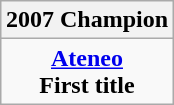<table class=wikitable style="text-align:center; margin:auto">
<tr>
<th>2007 Champion</th>
</tr>
<tr>
<td><strong><a href='#'>Ateneo</a></strong> <br> <strong>First title</strong></td>
</tr>
</table>
